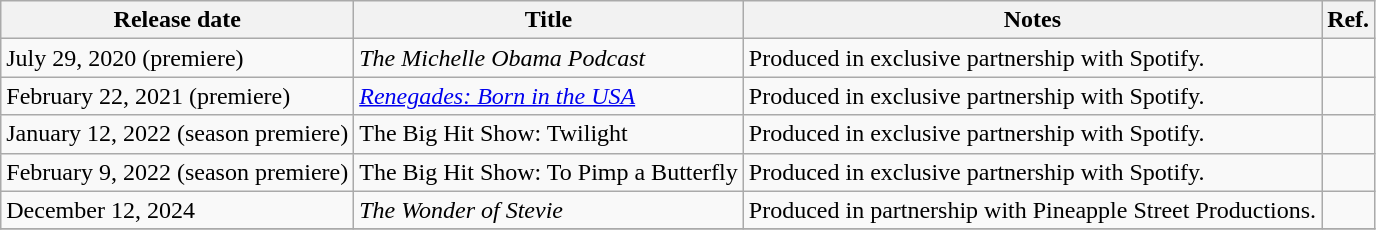<table class="wikitable sortable">
<tr>
<th>Release date</th>
<th>Title</th>
<th>Notes</th>
<th>Ref.</th>
</tr>
<tr>
<td>July 29, 2020 (premiere)</td>
<td><em>The Michelle Obama Podcast</em></td>
<td>Produced in exclusive partnership with Spotify.</td>
<td align="center"></td>
</tr>
<tr>
<td>February 22, 2021 (premiere)</td>
<td><em><a href='#'>Renegades: Born in the USA</a></em></td>
<td>Produced in exclusive partnership with Spotify.</td>
<td align="center"></td>
</tr>
<tr>
<td>January 12, 2022 (season premiere)</td>
<td>The Big Hit Show: Twilight</td>
<td>Produced in exclusive partnership with Spotify.</td>
<td align="center"></td>
</tr>
<tr>
<td>February 9, 2022 (season premiere)</td>
<td>The Big Hit Show: To Pimp a Butterfly</td>
<td>Produced in exclusive partnership with Spotify.</td>
<td align="center"></td>
</tr>
<tr>
<td>December 12, 2024</td>
<td><em>The Wonder of Stevie</em></td>
<td>Produced in partnership with Pineapple Street Productions.</td>
<td align="center"></td>
</tr>
<tr>
</tr>
</table>
